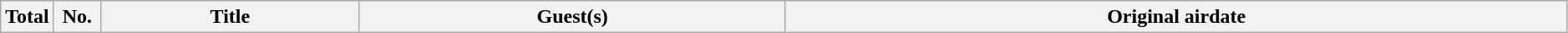<table class="wikitable plainrowheaders" style="width:99%;">
<tr>
<th style="width:30px;">Total</th>
<th style="width:30px;">No.</th>
<th>Title</th>
<th>Guest(s)</th>
<th>Original airdate<br>




</th>
</tr>
</table>
